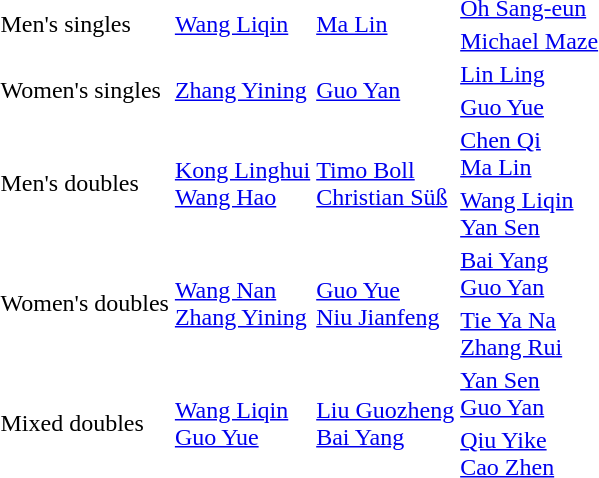<table>
<tr>
<td rowspan=2>Men's singles<br></td>
<td rowspan=2> <a href='#'>Wang Liqin</a></td>
<td rowspan=2> <a href='#'>Ma Lin</a></td>
<td> <a href='#'>Oh Sang-eun</a></td>
</tr>
<tr>
<td> <a href='#'>Michael Maze</a></td>
</tr>
<tr>
<td rowspan=2>Women's singles<br></td>
<td rowspan=2> <a href='#'>Zhang Yining</a></td>
<td rowspan=2> <a href='#'>Guo Yan</a></td>
<td> <a href='#'>Lin Ling</a></td>
</tr>
<tr>
<td> <a href='#'>Guo Yue</a></td>
</tr>
<tr>
<td rowspan=2>Men's doubles<br></td>
<td rowspan=2> <a href='#'>Kong Linghui</a><br> <a href='#'>Wang Hao</a></td>
<td rowspan=2> <a href='#'>Timo Boll</a><br> <a href='#'>Christian Süß</a></td>
<td> <a href='#'>Chen Qi</a><br> <a href='#'>Ma Lin</a></td>
</tr>
<tr>
<td> <a href='#'>Wang Liqin</a><br> <a href='#'>Yan Sen</a></td>
</tr>
<tr>
<td rowspan=2>Women's doubles<br></td>
<td rowspan=2> <a href='#'>Wang Nan</a><br> <a href='#'>Zhang Yining</a></td>
<td rowspan=2> <a href='#'>Guo Yue</a><br> <a href='#'>Niu Jianfeng</a></td>
<td> <a href='#'>Bai Yang</a><br> <a href='#'>Guo Yan</a></td>
</tr>
<tr>
<td> <a href='#'>Tie Ya Na</a><br> <a href='#'>Zhang Rui</a></td>
</tr>
<tr>
<td rowspan=2>Mixed doubles<br></td>
<td rowspan=2> <a href='#'>Wang Liqin</a><br> <a href='#'>Guo Yue</a></td>
<td rowspan=2> <a href='#'>Liu Guozheng</a><br> <a href='#'>Bai Yang</a></td>
<td> <a href='#'>Yan Sen</a><br> <a href='#'>Guo Yan</a></td>
</tr>
<tr>
<td> <a href='#'>Qiu Yike</a><br> <a href='#'>Cao Zhen</a></td>
</tr>
</table>
